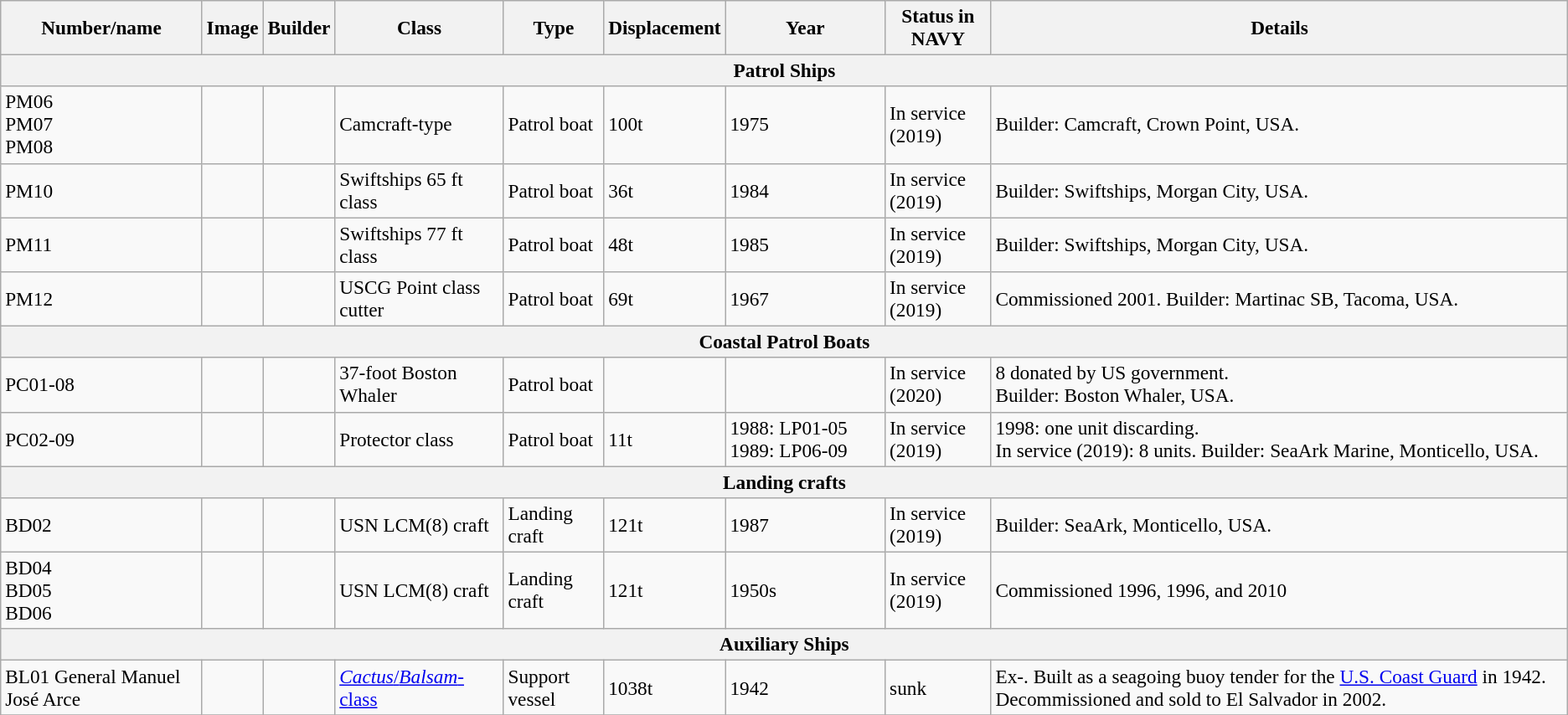<table class="wikitable" style="font-size:97%;">
<tr>
<th>Number/name</th>
<th>Image</th>
<th>Builder</th>
<th>Class</th>
<th>Type</th>
<th>Displacement</th>
<th>Year</th>
<th>Status in NAVY</th>
<th>Details</th>
</tr>
<tr>
<th colspan="9">Patrol Ships</th>
</tr>
<tr>
<td>PM06<br>PM07<br>PM08</td>
<td></td>
<td></td>
<td>Camcraft-type</td>
<td>Patrol boat</td>
<td>100t</td>
<td>1975</td>
<td>In service (2019)</td>
<td>Builder: Camcraft, Crown Point, USA.</td>
</tr>
<tr>
<td>PM10</td>
<td></td>
<td></td>
<td>Swiftships 65 ft class</td>
<td>Patrol boat</td>
<td>36t</td>
<td>1984</td>
<td>In service (2019)</td>
<td>Builder: Swiftships, Morgan City, USA.</td>
</tr>
<tr>
<td>PM11</td>
<td></td>
<td></td>
<td>Swiftships 77 ft class</td>
<td>Patrol boat</td>
<td>48t</td>
<td>1985</td>
<td>In service (2019)</td>
<td>Builder: Swiftships, Morgan City, USA.</td>
</tr>
<tr>
<td>PM12</td>
<td></td>
<td></td>
<td>USCG Point class cutter</td>
<td>Patrol boat</td>
<td>69t</td>
<td>1967</td>
<td>In service (2019)</td>
<td>Commissioned 2001. Builder: Martinac SB, Tacoma, USA.</td>
</tr>
<tr>
<th colspan="9">Coastal Patrol Boats</th>
</tr>
<tr>
<td>PC01-08</td>
<td></td>
<td></td>
<td>37-foot Boston Whaler</td>
<td>Patrol boat</td>
<td></td>
<td></td>
<td>In service (2020)</td>
<td>8 donated by US government.<br>Builder: Boston Whaler, USA.</td>
</tr>
<tr>
<td>PC02-09</td>
<td></td>
<td></td>
<td>Protector class</td>
<td>Patrol boat</td>
<td>11t</td>
<td>1988: LP01-05 1989: LP06-09</td>
<td>In service (2019)</td>
<td>1998: one unit discarding.<br>In service (2019): 8 units. Builder: SeaArk Marine, Monticello, USA.</td>
</tr>
<tr>
<th colspan="9">Landing crafts</th>
</tr>
<tr>
<td>BD02</td>
<td></td>
<td></td>
<td>USN LCM(8) craft</td>
<td>Landing craft</td>
<td>121t</td>
<td>1987</td>
<td>In service (2019)</td>
<td>Builder: SeaArk, Monticello, USA.</td>
</tr>
<tr>
<td>BD04<br>BD05<br>BD06</td>
<td></td>
<td></td>
<td>USN LCM(8) craft</td>
<td>Landing craft</td>
<td>121t</td>
<td>1950s</td>
<td>In service (2019)</td>
<td>Commissioned 1996, 1996, and 2010</td>
</tr>
<tr>
<th colspan="9">Auxiliary Ships</th>
</tr>
<tr>
<td>BL01 General Manuel José Arce</td>
<td></td>
<td></td>
<td><a href='#'><em>Cactus</em>/<em>Balsam</em>-class</a></td>
<td>Support vessel</td>
<td>1038t</td>
<td>1942</td>
<td>sunk</td>
<td>Ex-. Built as a seagoing buoy tender for the <a href='#'>U.S. Coast Guard</a> in 1942.  Decommissioned and sold to El Salvador in 2002.</td>
</tr>
<tr>
</tr>
</table>
